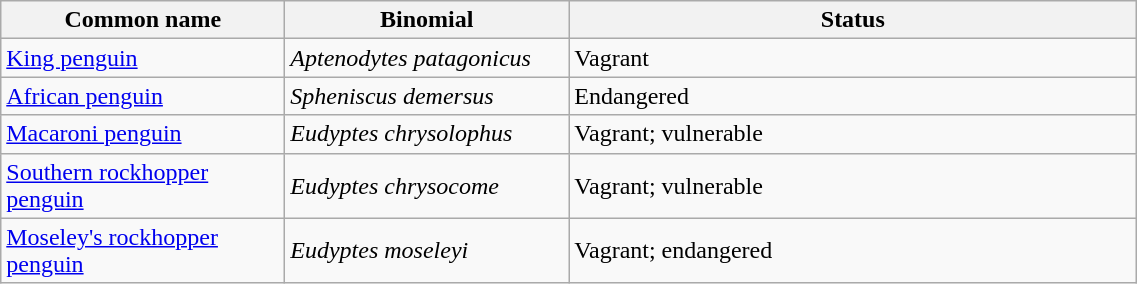<table width=60% class="wikitable">
<tr>
<th width=25%>Common name</th>
<th width=25%>Binomial</th>
<th width=50%>Status</th>
</tr>
<tr>
<td><a href='#'>King penguin</a></td>
<td><em>Aptenodytes patagonicus</em></td>
<td>Vagrant</td>
</tr>
<tr>
<td><a href='#'>African penguin</a></td>
<td><em>Spheniscus demersus</em></td>
<td>Endangered</td>
</tr>
<tr>
<td><a href='#'>Macaroni penguin</a></td>
<td><em>Eudyptes chrysolophus</em></td>
<td>Vagrant; vulnerable</td>
</tr>
<tr>
<td><a href='#'>Southern rockhopper penguin</a></td>
<td><em>Eudyptes chrysocome</em></td>
<td>Vagrant; vulnerable</td>
</tr>
<tr>
<td><a href='#'>Moseley's rockhopper penguin</a></td>
<td><em>Eudyptes moseleyi</em></td>
<td>Vagrant; endangered</td>
</tr>
</table>
